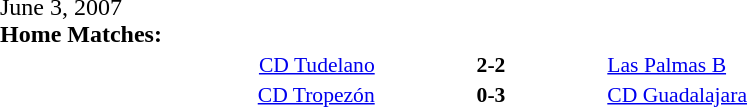<table width=100% cellspacing=1>
<tr>
<th width=20%></th>
<th width=12%></th>
<th width=20%></th>
<th></th>
</tr>
<tr>
<td>June 3, 2007<br><strong>Home Matches:</strong></td>
</tr>
<tr style=font-size:90%>
<td align=right><a href='#'>CD Tudelano</a></td>
<td align=center><strong>2-2</strong></td>
<td><a href='#'>Las Palmas B</a></td>
</tr>
<tr style=font-size:90%>
<td align=right><a href='#'>CD Tropezón</a></td>
<td align=center><strong>0-3</strong></td>
<td><a href='#'>CD Guadalajara</a></td>
</tr>
</table>
